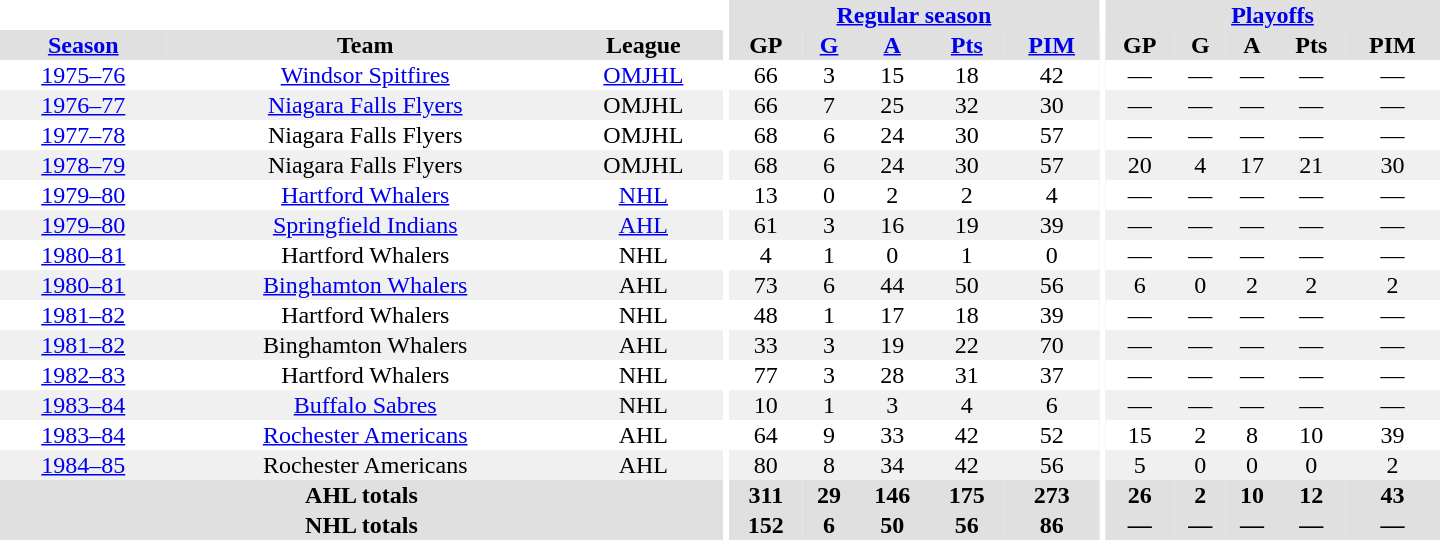<table border="0" cellpadding="1" cellspacing="0" style="text-align:center; width:60em">
<tr bgcolor="#e0e0e0">
<th colspan="3" bgcolor="#ffffff"></th>
<th rowspan="100" bgcolor="#ffffff"></th>
<th colspan="5"><a href='#'>Regular season</a></th>
<th rowspan="100" bgcolor="#ffffff"></th>
<th colspan="5"><a href='#'>Playoffs</a></th>
</tr>
<tr bgcolor="#e0e0e0">
<th><a href='#'>Season</a></th>
<th>Team</th>
<th>League</th>
<th>GP</th>
<th><a href='#'>G</a></th>
<th><a href='#'>A</a></th>
<th><a href='#'>Pts</a></th>
<th><a href='#'>PIM</a></th>
<th>GP</th>
<th>G</th>
<th>A</th>
<th>Pts</th>
<th>PIM</th>
</tr>
<tr>
<td><a href='#'>1975–76</a></td>
<td><a href='#'>Windsor Spitfires</a></td>
<td><a href='#'>OMJHL</a></td>
<td>66</td>
<td>3</td>
<td>15</td>
<td>18</td>
<td>42</td>
<td>—</td>
<td>—</td>
<td>—</td>
<td>—</td>
<td>—</td>
</tr>
<tr bgcolor="#f0f0f0">
<td><a href='#'>1976–77</a></td>
<td><a href='#'>Niagara Falls Flyers</a></td>
<td>OMJHL</td>
<td>66</td>
<td>7</td>
<td>25</td>
<td>32</td>
<td>30</td>
<td>—</td>
<td>—</td>
<td>—</td>
<td>—</td>
<td>—</td>
</tr>
<tr>
<td><a href='#'>1977–78</a></td>
<td>Niagara Falls Flyers</td>
<td>OMJHL</td>
<td>68</td>
<td>6</td>
<td>24</td>
<td>30</td>
<td>57</td>
<td>—</td>
<td>—</td>
<td>—</td>
<td>—</td>
<td>—</td>
</tr>
<tr bgcolor="#f0f0f0">
<td><a href='#'>1978–79</a></td>
<td>Niagara Falls Flyers</td>
<td>OMJHL</td>
<td>68</td>
<td>6</td>
<td>24</td>
<td>30</td>
<td>57</td>
<td>20</td>
<td>4</td>
<td>17</td>
<td>21</td>
<td>30</td>
</tr>
<tr>
<td><a href='#'>1979–80</a></td>
<td><a href='#'>Hartford Whalers</a></td>
<td><a href='#'>NHL</a></td>
<td>13</td>
<td>0</td>
<td>2</td>
<td>2</td>
<td>4</td>
<td>—</td>
<td>—</td>
<td>—</td>
<td>—</td>
<td>—</td>
</tr>
<tr bgcolor="#f0f0f0">
<td><a href='#'>1979–80</a></td>
<td><a href='#'>Springfield Indians</a></td>
<td><a href='#'>AHL</a></td>
<td>61</td>
<td>3</td>
<td>16</td>
<td>19</td>
<td>39</td>
<td>—</td>
<td>—</td>
<td>—</td>
<td>—</td>
<td>—</td>
</tr>
<tr>
<td><a href='#'>1980–81</a></td>
<td>Hartford Whalers</td>
<td>NHL</td>
<td>4</td>
<td>1</td>
<td>0</td>
<td>1</td>
<td>0</td>
<td>—</td>
<td>—</td>
<td>—</td>
<td>—</td>
<td>—</td>
</tr>
<tr bgcolor="#f0f0f0">
<td><a href='#'>1980–81</a></td>
<td><a href='#'>Binghamton Whalers</a></td>
<td>AHL</td>
<td>73</td>
<td>6</td>
<td>44</td>
<td>50</td>
<td>56</td>
<td>6</td>
<td>0</td>
<td>2</td>
<td>2</td>
<td>2</td>
</tr>
<tr>
<td><a href='#'>1981–82</a></td>
<td>Hartford Whalers</td>
<td>NHL</td>
<td>48</td>
<td>1</td>
<td>17</td>
<td>18</td>
<td>39</td>
<td>—</td>
<td>—</td>
<td>—</td>
<td>—</td>
<td>—</td>
</tr>
<tr bgcolor="#f0f0f0">
<td><a href='#'>1981–82</a></td>
<td>Binghamton Whalers</td>
<td>AHL</td>
<td>33</td>
<td>3</td>
<td>19</td>
<td>22</td>
<td>70</td>
<td>—</td>
<td>—</td>
<td>—</td>
<td>—</td>
<td>—</td>
</tr>
<tr>
<td><a href='#'>1982–83</a></td>
<td>Hartford Whalers</td>
<td>NHL</td>
<td>77</td>
<td>3</td>
<td>28</td>
<td>31</td>
<td>37</td>
<td>—</td>
<td>—</td>
<td>—</td>
<td>—</td>
<td>—</td>
</tr>
<tr bgcolor="#f0f0f0">
<td><a href='#'>1983–84</a></td>
<td><a href='#'>Buffalo Sabres</a></td>
<td>NHL</td>
<td>10</td>
<td>1</td>
<td>3</td>
<td>4</td>
<td>6</td>
<td>—</td>
<td>—</td>
<td>—</td>
<td>—</td>
<td>—</td>
</tr>
<tr>
<td><a href='#'>1983–84</a></td>
<td><a href='#'>Rochester Americans</a></td>
<td>AHL</td>
<td>64</td>
<td>9</td>
<td>33</td>
<td>42</td>
<td>52</td>
<td>15</td>
<td>2</td>
<td>8</td>
<td>10</td>
<td>39</td>
</tr>
<tr bgcolor="#f0f0f0">
<td><a href='#'>1984–85</a></td>
<td>Rochester Americans</td>
<td>AHL</td>
<td>80</td>
<td>8</td>
<td>34</td>
<td>42</td>
<td>56</td>
<td>5</td>
<td>0</td>
<td>0</td>
<td>0</td>
<td>2</td>
</tr>
<tr bgcolor="#e0e0e0">
<th colspan="3">AHL totals</th>
<th>311</th>
<th>29</th>
<th>146</th>
<th>175</th>
<th>273</th>
<th>26</th>
<th>2</th>
<th>10</th>
<th>12</th>
<th>43</th>
</tr>
<tr bgcolor="#e0e0e0">
<th colspan="3">NHL totals</th>
<th>152</th>
<th>6</th>
<th>50</th>
<th>56</th>
<th>86</th>
<th>—</th>
<th>—</th>
<th>—</th>
<th>—</th>
<th>—</th>
</tr>
</table>
